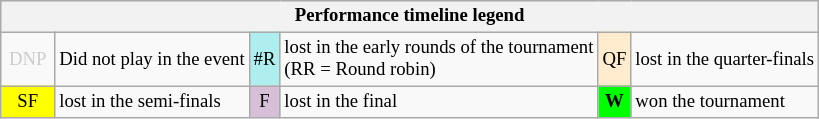<table class="wikitable" style="font-size:78%;">
<tr bgcolor="#efefef">
<th colspan="6">Performance timeline legend</th>
</tr>
<tr>
<td align="center" style="color:#cccccc;" width="30">DNP</td>
<td>Did not play in the event</td>
<td align="center" style="background:#afeeee;">#R</td>
<td>lost in the early rounds of the tournament<br>(RR = Round robin)</td>
<td align="center" style="background:#ffebcd;">QF</td>
<td>lost in the quarter-finals</td>
</tr>
<tr>
<td align="center" style="background:yellow;">SF</td>
<td>lost in the semi-finals</td>
<td align="center" style="background:#D8BFD8;">F</td>
<td>lost in the final</td>
<td align="center" style="background:#00ff00;"><strong>W</strong></td>
<td>won the tournament</td>
</tr>
</table>
